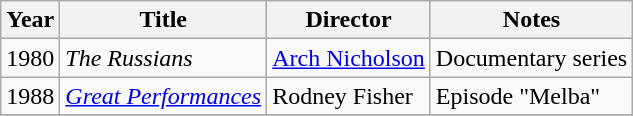<table class="wikitable">
<tr>
<th>Year</th>
<th>Title</th>
<th>Director</th>
<th>Notes</th>
</tr>
<tr>
<td>1980</td>
<td><em>The Russians</em></td>
<td><a href='#'>Arch Nicholson</a></td>
<td>Documentary series</td>
</tr>
<tr>
<td>1988</td>
<td><em><a href='#'>Great Performances</a></em></td>
<td>Rodney Fisher</td>
<td>Episode "Melba"</td>
</tr>
<tr>
</tr>
</table>
